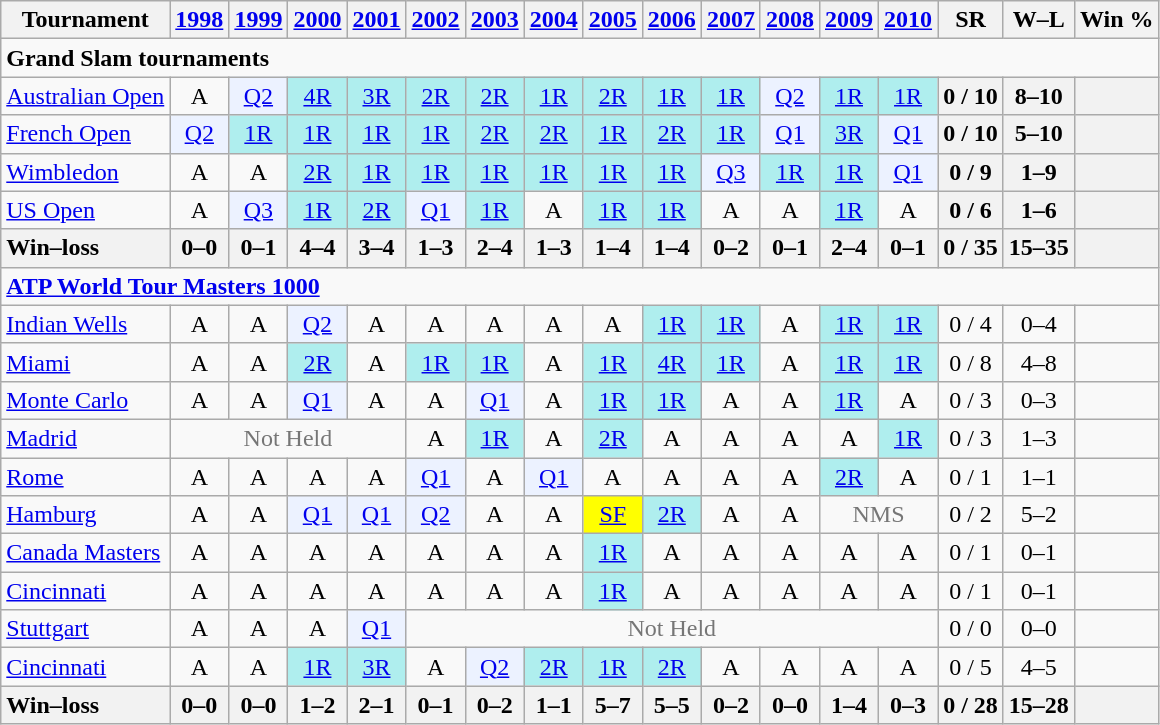<table class="wikitable" style="text-align:center;">
<tr>
<th>Tournament</th>
<th><a href='#'>1998</a></th>
<th><a href='#'>1999</a></th>
<th><a href='#'>2000</a></th>
<th><a href='#'>2001</a></th>
<th><a href='#'>2002</a></th>
<th><a href='#'>2003</a></th>
<th><a href='#'>2004</a></th>
<th><a href='#'>2005</a></th>
<th><a href='#'>2006</a></th>
<th><a href='#'>2007</a></th>
<th><a href='#'>2008</a></th>
<th><a href='#'>2009</a></th>
<th><a href='#'>2010</a></th>
<th>SR</th>
<th>W–L</th>
<th>Win %</th>
</tr>
<tr>
<td colspan="17" style="text-align:left;"><strong>Grand Slam tournaments</strong></td>
</tr>
<tr>
<td align=left><a href='#'>Australian Open</a></td>
<td>A</td>
<td bgcolor=ecf2ff><a href='#'>Q2</a></td>
<td bgcolor=afeeee><a href='#'>4R</a></td>
<td bgcolor=afeeee><a href='#'>3R</a></td>
<td bgcolor=afeeee><a href='#'>2R</a></td>
<td bgcolor=afeeee><a href='#'>2R</a></td>
<td bgcolor=afeeee><a href='#'>1R</a></td>
<td bgcolor=afeeee><a href='#'>2R</a></td>
<td bgcolor=afeeee><a href='#'>1R</a></td>
<td bgcolor=afeeee><a href='#'>1R</a></td>
<td bgcolor=ecf2ff><a href='#'>Q2</a></td>
<td bgcolor=afeeee><a href='#'>1R</a></td>
<td bgcolor=afeeee><a href='#'>1R</a></td>
<th>0 / 10</th>
<th>8–10</th>
<th></th>
</tr>
<tr>
<td align=left><a href='#'>French Open</a></td>
<td bgcolor=ecf2ff><a href='#'>Q2</a></td>
<td bgcolor=afeeee><a href='#'>1R</a></td>
<td bgcolor=afeeee><a href='#'>1R</a></td>
<td bgcolor=afeeee><a href='#'>1R</a></td>
<td bgcolor=afeeee><a href='#'>1R</a></td>
<td bgcolor=afeeee><a href='#'>2R</a></td>
<td bgcolor=afeeee><a href='#'>2R</a></td>
<td bgcolor=afeeee><a href='#'>1R</a></td>
<td bgcolor=afeeee><a href='#'>2R</a></td>
<td bgcolor=afeeee><a href='#'>1R</a></td>
<td bgcolor=ecf2ff><a href='#'>Q1</a></td>
<td bgcolor=afeeee><a href='#'>3R</a></td>
<td bgcolor=ecf2ff><a href='#'>Q1</a></td>
<th>0 / 10</th>
<th>5–10</th>
<th></th>
</tr>
<tr>
<td align=left><a href='#'>Wimbledon</a></td>
<td>A</td>
<td>A</td>
<td bgcolor=afeeee><a href='#'>2R</a></td>
<td bgcolor=afeeee><a href='#'>1R</a></td>
<td bgcolor=afeeee><a href='#'>1R</a></td>
<td bgcolor=afeeee><a href='#'>1R</a></td>
<td bgcolor=afeeee><a href='#'>1R</a></td>
<td bgcolor=afeeee><a href='#'>1R</a></td>
<td bgcolor=afeeee><a href='#'>1R</a></td>
<td bgcolor=ecf2ff><a href='#'>Q3</a></td>
<td bgcolor=afeeee><a href='#'>1R</a></td>
<td bgcolor=afeeee><a href='#'>1R</a></td>
<td bgcolor=ecf2ff><a href='#'>Q1</a></td>
<th>0 / 9</th>
<th>1–9</th>
<th></th>
</tr>
<tr>
<td align=left><a href='#'>US Open</a></td>
<td>A</td>
<td bgcolor=ecf2ff><a href='#'>Q3</a></td>
<td bgcolor=afeeee><a href='#'>1R</a></td>
<td bgcolor=afeeee><a href='#'>2R</a></td>
<td bgcolor=ecf2ff><a href='#'>Q1</a></td>
<td bgcolor=afeeee><a href='#'>1R</a></td>
<td>A</td>
<td bgcolor=afeeee><a href='#'>1R</a></td>
<td bgcolor=afeeee><a href='#'>1R</a></td>
<td>A</td>
<td>A</td>
<td bgcolor=afeeee><a href='#'>1R</a></td>
<td>A</td>
<th>0 / 6</th>
<th>1–6</th>
<th></th>
</tr>
<tr>
<th style=text-align:left>Win–loss</th>
<th>0–0</th>
<th>0–1</th>
<th>4–4</th>
<th>3–4</th>
<th>1–3</th>
<th>2–4</th>
<th>1–3</th>
<th>1–4</th>
<th>1–4</th>
<th>0–2</th>
<th>0–1</th>
<th>2–4</th>
<th>0–1</th>
<th>0 / 35</th>
<th>15–35</th>
<th></th>
</tr>
<tr>
<td colspan=20 style=text-align:left><strong><a href='#'>ATP World Tour Masters 1000</a></strong></td>
</tr>
<tr>
<td align=left><a href='#'>Indian Wells</a></td>
<td>A</td>
<td>A</td>
<td bgcolor=ecf2ff><a href='#'>Q2</a></td>
<td>A</td>
<td>A</td>
<td>A</td>
<td>A</td>
<td>A</td>
<td bgcolor=afeeee><a href='#'>1R</a></td>
<td bgcolor=afeeee><a href='#'>1R</a></td>
<td>A</td>
<td bgcolor=afeeee><a href='#'>1R</a></td>
<td bgcolor=afeeee><a href='#'>1R</a></td>
<td>0 / 4</td>
<td>0–4</td>
<td></td>
</tr>
<tr>
<td align=left><a href='#'>Miami</a></td>
<td>A</td>
<td>A</td>
<td bgcolor=afeeee><a href='#'>2R</a></td>
<td>A</td>
<td bgcolor=afeeee><a href='#'>1R</a></td>
<td bgcolor=afeeee><a href='#'>1R</a></td>
<td>A</td>
<td bgcolor=afeeee><a href='#'>1R</a></td>
<td bgcolor=afeeee><a href='#'>4R</a></td>
<td bgcolor=afeeee><a href='#'>1R</a></td>
<td>A</td>
<td bgcolor=afeeee><a href='#'>1R</a></td>
<td bgcolor=afeeee><a href='#'>1R</a></td>
<td>0 / 8</td>
<td>4–8</td>
<td></td>
</tr>
<tr>
<td align=left><a href='#'>Monte Carlo</a></td>
<td>A</td>
<td>A</td>
<td bgcolor=ecf2ff><a href='#'>Q1</a></td>
<td>A</td>
<td>A</td>
<td bgcolor=ecf2ff><a href='#'>Q1</a></td>
<td>A</td>
<td bgcolor=afeeee><a href='#'>1R</a></td>
<td bgcolor=afeeee><a href='#'>1R</a></td>
<td>A</td>
<td>A</td>
<td bgcolor=afeeee><a href='#'>1R</a></td>
<td>A</td>
<td>0 / 3</td>
<td>0–3</td>
<td></td>
</tr>
<tr>
<td align=left><a href='#'>Madrid</a></td>
<td colspan=4 style=color:#767676>Not Held</td>
<td>A</td>
<td bgcolor=afeeee><a href='#'>1R</a></td>
<td>A</td>
<td bgcolor=afeeee><a href='#'>2R</a></td>
<td>A</td>
<td>A</td>
<td>A</td>
<td>A</td>
<td bgcolor=afeeee><a href='#'>1R</a></td>
<td>0 / 3</td>
<td>1–3</td>
<td></td>
</tr>
<tr>
<td align=left><a href='#'>Rome</a></td>
<td>A</td>
<td>A</td>
<td>A</td>
<td>A</td>
<td bgcolor=ecf2ff><a href='#'>Q1</a></td>
<td>A</td>
<td bgcolor=ecf2ff><a href='#'>Q1</a></td>
<td>A</td>
<td>A</td>
<td>A</td>
<td>A</td>
<td bgcolor=afeeee><a href='#'>2R</a></td>
<td>A</td>
<td>0 / 1</td>
<td>1–1</td>
<td></td>
</tr>
<tr>
<td align=left><a href='#'>Hamburg</a></td>
<td>A</td>
<td>A</td>
<td bgcolor=ecf2ff><a href='#'>Q1</a></td>
<td bgcolor=ecf2ff><a href='#'>Q1</a></td>
<td bgcolor=ecf2ff><a href='#'>Q2</a></td>
<td>A</td>
<td>A</td>
<td bgcolor=yellow><a href='#'>SF</a></td>
<td bgcolor=afeeee><a href='#'>2R</a></td>
<td>A</td>
<td>A</td>
<td colspan=2 style=color:#767676>NMS</td>
<td>0 / 2</td>
<td>5–2</td>
<td></td>
</tr>
<tr>
<td align=left><a href='#'>Canada Masters</a></td>
<td>A</td>
<td>A</td>
<td>A</td>
<td>A</td>
<td>A</td>
<td>A</td>
<td>A</td>
<td bgcolor=afeeee><a href='#'>1R</a></td>
<td>A</td>
<td>A</td>
<td>A</td>
<td>A</td>
<td>A</td>
<td>0 / 1</td>
<td>0–1</td>
<td></td>
</tr>
<tr>
<td align=left><a href='#'>Cincinnati</a></td>
<td>A</td>
<td>A</td>
<td>A</td>
<td>A</td>
<td>A</td>
<td>A</td>
<td>A</td>
<td bgcolor=afeeee><a href='#'>1R</a></td>
<td>A</td>
<td>A</td>
<td>A</td>
<td>A</td>
<td>A</td>
<td>0 / 1</td>
<td>0–1</td>
<td></td>
</tr>
<tr>
<td align=left><a href='#'>Stuttgart</a></td>
<td>A</td>
<td>A</td>
<td>A</td>
<td bgcolor=ecf2ff><a href='#'>Q1</a></td>
<td colspan=9 style=color:#767676>Not Held</td>
<td>0 / 0</td>
<td>0–0</td>
<td></td>
</tr>
<tr>
<td align=left><a href='#'>Cincinnati</a></td>
<td>A</td>
<td>A</td>
<td bgcolor=afeeee><a href='#'>1R</a></td>
<td bgcolor=afeeee><a href='#'>3R</a></td>
<td>A</td>
<td bgcolor=ecf2ff><a href='#'>Q2</a></td>
<td bgcolor=afeeee><a href='#'>2R</a></td>
<td bgcolor=afeeee><a href='#'>1R</a></td>
<td bgcolor=afeeee><a href='#'>2R</a></td>
<td>A</td>
<td>A</td>
<td>A</td>
<td>A</td>
<td>0 / 5</td>
<td>4–5</td>
<td></td>
</tr>
<tr>
<th style=text-align:left>Win–loss</th>
<th>0–0</th>
<th>0–0</th>
<th>1–2</th>
<th>2–1</th>
<th>0–1</th>
<th>0–2</th>
<th>1–1</th>
<th>5–7</th>
<th>5–5</th>
<th>0–2</th>
<th>0–0</th>
<th>1–4</th>
<th>0–3</th>
<th>0 / 28</th>
<th>15–28</th>
<th></th>
</tr>
</table>
